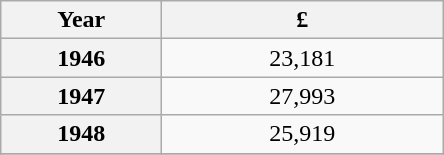<table class="wikitable" style="text-align:center">
<tr>
<th width=100>Year</th>
<th width=180>£</th>
</tr>
<tr>
<th>1946</th>
<td>23,181</td>
</tr>
<tr>
<th>1947</th>
<td>27,993</td>
</tr>
<tr>
<th>1948</th>
<td>25,919</td>
</tr>
<tr>
</tr>
</table>
